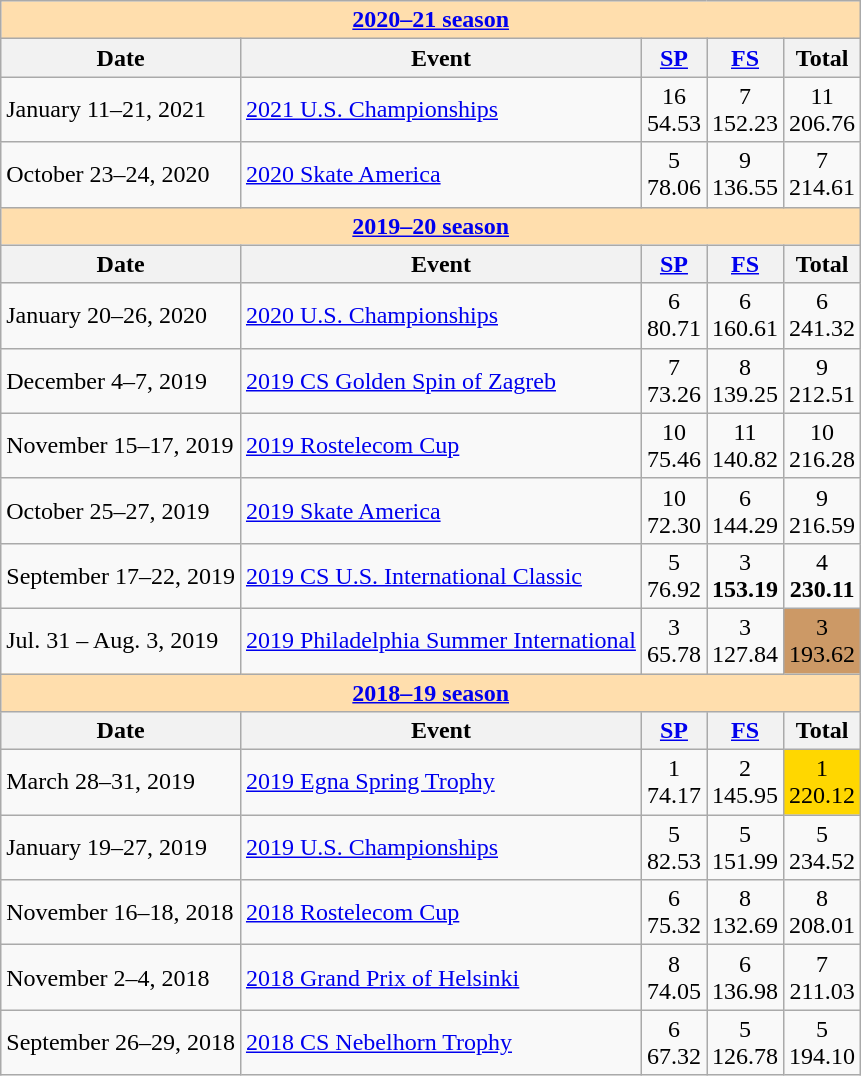<table class="wikitable">
<tr>
<td colspan="5" style="background-color: #ffdead; " align="center"><a href='#'><strong>2020–21 season</strong></a></td>
</tr>
<tr>
<th>Date</th>
<th>Event</th>
<th><a href='#'>SP</a></th>
<th><a href='#'>FS</a></th>
<th>Total</th>
</tr>
<tr>
<td>January 11–21, 2021</td>
<td><a href='#'>2021 U.S. Championships</a></td>
<td align=center>16 <br> 54.53</td>
<td align=center>7 <br> 152.23</td>
<td align=center>11 <br> 206.76</td>
</tr>
<tr>
<td>October 23–24, 2020</td>
<td><a href='#'>2020 Skate America</a></td>
<td align=center>5 <br> 78.06</td>
<td align=center>9 <br> 136.55</td>
<td align=center>7 <br> 214.61</td>
</tr>
<tr>
<td style="background-color: #ffdead; " colspan=5 align=center><a href='#'><strong>2019–20 season</strong></a></td>
</tr>
<tr>
<th>Date</th>
<th>Event</th>
<th><a href='#'>SP</a></th>
<th><a href='#'>FS</a></th>
<th>Total</th>
</tr>
<tr>
<td>January 20–26, 2020</td>
<td><a href='#'>2020 U.S. Championships</a></td>
<td align=center>6 <br> 80.71</td>
<td align=center>6 <br> 160.61</td>
<td align=center>6 <br> 241.32</td>
</tr>
<tr>
<td>December 4–7, 2019</td>
<td><a href='#'>2019 CS Golden Spin of Zagreb</a></td>
<td align=center>7 <br> 73.26</td>
<td align=center>8 <br> 139.25</td>
<td align=center>9 <br> 212.51</td>
</tr>
<tr>
<td>November 15–17, 2019</td>
<td><a href='#'>2019 Rostelecom Cup</a></td>
<td align=center>10 <br> 75.46</td>
<td align=center>11 <br> 140.82</td>
<td align=center>10 <br> 216.28</td>
</tr>
<tr>
<td>October 25–27, 2019</td>
<td><a href='#'>2019 Skate America</a></td>
<td align=center>10 <br> 72.30</td>
<td align=center>6 <br> 144.29</td>
<td align=center>9 <br> 216.59</td>
</tr>
<tr>
<td>September 17–22, 2019</td>
<td><a href='#'>2019 CS U.S. International Classic</a></td>
<td align=center>5 <br> 76.92</td>
<td align=center>3 <br> <strong>153.19</strong></td>
<td align=center>4 <br> <strong>230.11</strong></td>
</tr>
<tr>
<td>Jul. 31 – Aug. 3, 2019</td>
<td><a href='#'>2019 Philadelphia Summer International</a></td>
<td align=center>3 <br> 65.78</td>
<td align=center>3 <br> 127.84</td>
<td align=center bgcolor=cc9966>3 <br> 193.62</td>
</tr>
<tr>
<td colspan="5" style="background-color: #ffdead; " align="center"><a href='#'><strong>2018–19 season</strong></a></td>
</tr>
<tr>
<th>Date</th>
<th>Event</th>
<th><a href='#'>SP</a></th>
<th><a href='#'>FS</a></th>
<th>Total</th>
</tr>
<tr>
<td>March 28–31, 2019</td>
<td><a href='#'>2019 Egna Spring Trophy</a></td>
<td align=center>1 <br> 74.17</td>
<td align=center>2 <br> 145.95</td>
<td align=center bgcolor=gold>1 <br> 220.12</td>
</tr>
<tr>
<td>January 19–27, 2019</td>
<td><a href='#'>2019 U.S. Championships</a></td>
<td align=center>5 <br> 82.53</td>
<td align=center>5 <br> 151.99</td>
<td align=center>5 <br> 234.52</td>
</tr>
<tr>
<td>November 16–18, 2018</td>
<td><a href='#'>2018 Rostelecom Cup</a></td>
<td align=center>6 <br> 75.32</td>
<td align=center>8 <br> 132.69</td>
<td align=center>8 <br> 208.01</td>
</tr>
<tr>
<td>November 2–4, 2018</td>
<td><a href='#'>2018 Grand Prix of Helsinki</a></td>
<td align=center>8 <br> 74.05</td>
<td align=center>6 <br> 136.98</td>
<td align=center>7 <br> 211.03</td>
</tr>
<tr>
<td>September 26–29, 2018</td>
<td><a href='#'>2018 CS Nebelhorn Trophy</a></td>
<td align=center>6 <br> 67.32</td>
<td align=center>5 <br> 126.78</td>
<td align=center>5 <br> 194.10</td>
</tr>
</table>
